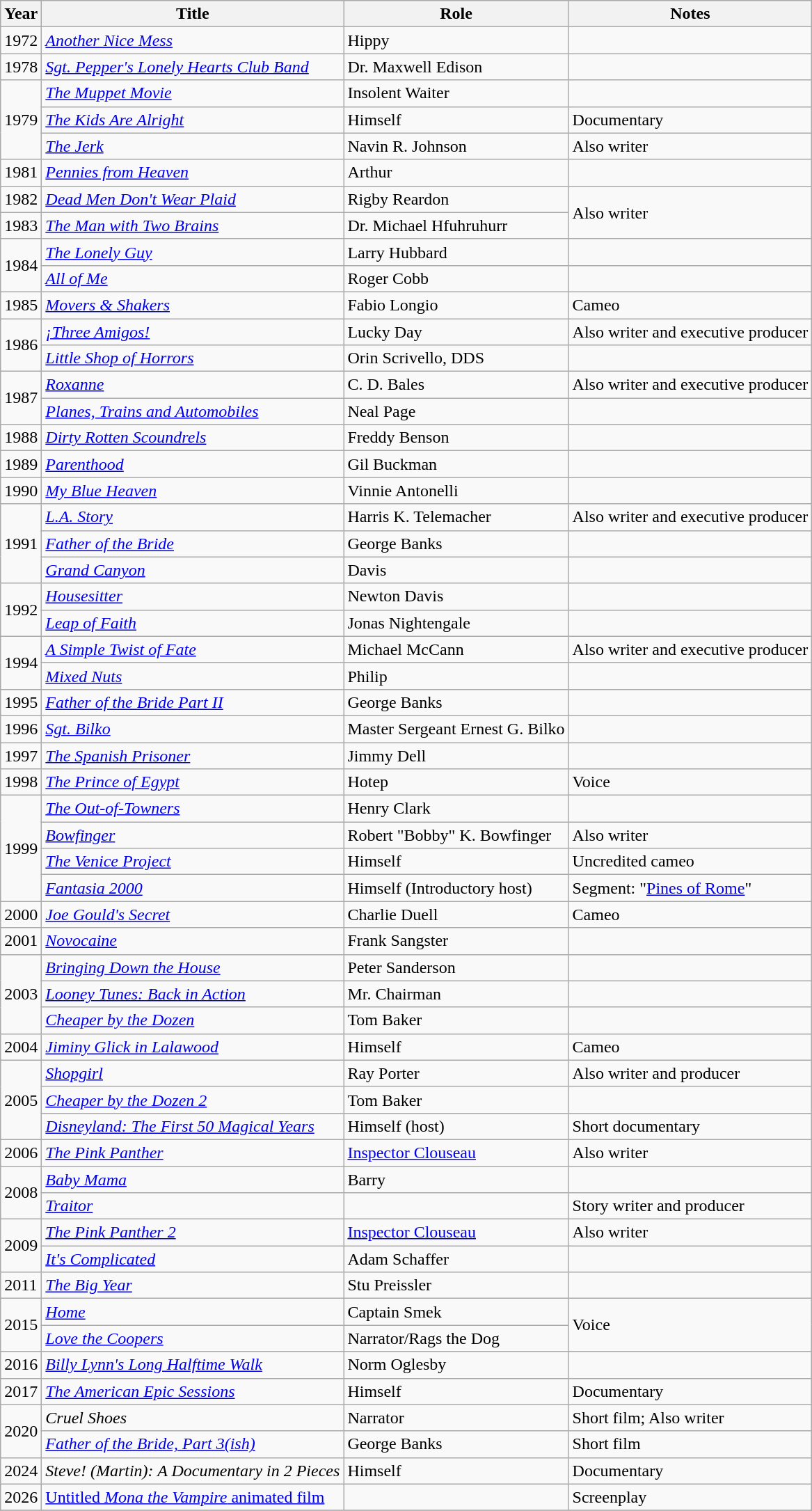<table class="wikitable sortable">
<tr>
<th>Year</th>
<th>Title</th>
<th>Role</th>
<th class = unsortable>Notes</th>
</tr>
<tr>
<td>1972</td>
<td><em><a href='#'>Another Nice Mess</a></em></td>
<td>Hippy</td>
<td></td>
</tr>
<tr>
<td>1978</td>
<td><em><a href='#'>Sgt. Pepper's Lonely Hearts Club Band</a></em></td>
<td>Dr. Maxwell Edison</td>
<td></td>
</tr>
<tr>
<td rowspan=3>1979</td>
<td><em><a href='#'>The Muppet Movie</a></em></td>
<td>Insolent Waiter</td>
<td></td>
</tr>
<tr>
<td><em><a href='#'>The Kids Are Alright</a></em></td>
<td>Himself</td>
<td>Documentary</td>
</tr>
<tr>
<td><em><a href='#'>The Jerk</a></em></td>
<td>Navin R. Johnson</td>
<td>Also writer</td>
</tr>
<tr>
<td>1981</td>
<td><em><a href='#'>Pennies from Heaven</a></em></td>
<td>Arthur</td>
<td></td>
</tr>
<tr>
<td>1982</td>
<td><em><a href='#'>Dead Men Don't Wear Plaid</a></em></td>
<td>Rigby Reardon</td>
<td rowspan="2">Also writer</td>
</tr>
<tr>
<td>1983</td>
<td><em><a href='#'>The Man with Two Brains</a></em></td>
<td>Dr. Michael Hfuhruhurr</td>
</tr>
<tr>
<td rowspan=2>1984</td>
<td><em><a href='#'>The Lonely Guy</a></em></td>
<td>Larry Hubbard</td>
<td></td>
</tr>
<tr>
<td><em><a href='#'>All of Me</a></em></td>
<td>Roger Cobb</td>
<td></td>
</tr>
<tr>
<td>1985</td>
<td><em><a href='#'>Movers & Shakers</a></em></td>
<td>Fabio Longio</td>
<td>Cameo</td>
</tr>
<tr>
<td rowspan=2>1986</td>
<td><em><a href='#'>¡Three Amigos!</a></em></td>
<td>Lucky Day</td>
<td>Also writer and executive producer</td>
</tr>
<tr>
<td><em><a href='#'>Little Shop of Horrors</a></em></td>
<td>Orin Scrivello, DDS</td>
<td></td>
</tr>
<tr>
<td rowspan=2>1987</td>
<td><em><a href='#'>Roxanne</a></em></td>
<td>C. D. Bales</td>
<td>Also writer and executive producer</td>
</tr>
<tr>
<td><em><a href='#'>Planes, Trains and Automobiles</a></em></td>
<td>Neal Page</td>
<td></td>
</tr>
<tr>
<td>1988</td>
<td><em><a href='#'>Dirty Rotten Scoundrels</a></em></td>
<td>Freddy Benson</td>
<td></td>
</tr>
<tr>
<td>1989</td>
<td><em><a href='#'>Parenthood</a></em></td>
<td>Gil Buckman</td>
<td></td>
</tr>
<tr>
<td>1990</td>
<td><em><a href='#'>My Blue Heaven</a></em></td>
<td>Vinnie Antonelli</td>
<td></td>
</tr>
<tr>
<td rowspan=3>1991</td>
<td><em><a href='#'>L.A. Story</a></em></td>
<td>Harris K. Telemacher</td>
<td>Also writer and executive producer</td>
</tr>
<tr>
<td><em><a href='#'>Father of the Bride</a></em></td>
<td>George Banks</td>
<td></td>
</tr>
<tr>
<td><em><a href='#'>Grand Canyon</a></em></td>
<td>Davis</td>
<td></td>
</tr>
<tr>
<td rowspan=2>1992</td>
<td><em><a href='#'>Housesitter</a></em></td>
<td>Newton Davis</td>
<td></td>
</tr>
<tr>
<td><em><a href='#'>Leap of Faith</a></em></td>
<td>Jonas Nightengale</td>
<td></td>
</tr>
<tr>
<td rowspan=2>1994</td>
<td><em><a href='#'>A Simple Twist of Fate</a></em></td>
<td>Michael McCann</td>
<td>Also writer and executive producer</td>
</tr>
<tr>
<td><em><a href='#'>Mixed Nuts</a></em></td>
<td>Philip</td>
<td></td>
</tr>
<tr>
<td>1995</td>
<td><em><a href='#'>Father of the Bride Part II</a></em></td>
<td>George Banks</td>
<td></td>
</tr>
<tr>
<td>1996</td>
<td><em><a href='#'>Sgt. Bilko</a></em></td>
<td>Master Sergeant Ernest G. Bilko</td>
<td></td>
</tr>
<tr>
<td>1997</td>
<td><em><a href='#'>The Spanish Prisoner</a></em></td>
<td>Jimmy Dell</td>
<td></td>
</tr>
<tr>
<td>1998</td>
<td><em><a href='#'>The Prince of Egypt</a></em></td>
<td>Hotep</td>
<td>Voice</td>
</tr>
<tr>
<td rowspan=4>1999</td>
<td><em><a href='#'>The Out-of-Towners</a></em></td>
<td>Henry Clark</td>
<td></td>
</tr>
<tr>
<td><em><a href='#'>Bowfinger</a></em></td>
<td>Robert "Bobby" K. Bowfinger</td>
<td>Also writer</td>
</tr>
<tr>
<td><em><a href='#'>The Venice Project</a></em></td>
<td>Himself</td>
<td>Uncredited cameo</td>
</tr>
<tr>
<td><em><a href='#'>Fantasia 2000</a></em></td>
<td>Himself (Introductory host)</td>
<td>Segment: "<a href='#'>Pines of Rome</a>"</td>
</tr>
<tr>
<td>2000</td>
<td><em><a href='#'>Joe Gould's Secret</a></em></td>
<td>Charlie Duell</td>
<td>Cameo</td>
</tr>
<tr>
<td>2001</td>
<td><em><a href='#'>Novocaine</a></em></td>
<td>Frank Sangster</td>
<td></td>
</tr>
<tr>
<td rowspan=3>2003</td>
<td><em><a href='#'>Bringing Down the House</a></em></td>
<td>Peter Sanderson</td>
<td></td>
</tr>
<tr>
<td><em><a href='#'>Looney Tunes: Back in Action</a></em></td>
<td>Mr. Chairman</td>
<td></td>
</tr>
<tr>
<td><em><a href='#'>Cheaper by the Dozen</a></em></td>
<td>Tom Baker</td>
<td></td>
</tr>
<tr>
<td>2004</td>
<td><em><a href='#'>Jiminy Glick in Lalawood</a></em></td>
<td>Himself</td>
<td>Cameo</td>
</tr>
<tr>
<td rowspan=3>2005</td>
<td><em><a href='#'>Shopgirl</a></em></td>
<td>Ray Porter</td>
<td>Also writer and producer</td>
</tr>
<tr>
<td><em><a href='#'>Cheaper by the Dozen 2</a></em></td>
<td>Tom Baker</td>
<td></td>
</tr>
<tr>
<td><em><a href='#'>Disneyland: The First 50 Magical Years</a></em></td>
<td>Himself (host)</td>
<td>Short documentary</td>
</tr>
<tr>
<td>2006</td>
<td><em><a href='#'>The Pink Panther</a></em></td>
<td><a href='#'>Inspector Clouseau</a></td>
<td>Also writer</td>
</tr>
<tr>
<td rowspan=2>2008</td>
<td><em><a href='#'>Baby Mama</a></em></td>
<td>Barry</td>
<td></td>
</tr>
<tr>
<td><em><a href='#'>Traitor</a></em></td>
<td></td>
<td>Story writer and producer</td>
</tr>
<tr>
<td rowspan=2>2009</td>
<td><em><a href='#'>The Pink Panther 2</a></em></td>
<td><a href='#'>Inspector Clouseau</a></td>
<td>Also writer</td>
</tr>
<tr>
<td><em><a href='#'>It's Complicated</a></em></td>
<td>Adam Schaffer</td>
<td></td>
</tr>
<tr>
<td>2011</td>
<td><em><a href='#'>The Big Year</a></em></td>
<td>Stu Preissler</td>
<td></td>
</tr>
<tr>
<td rowspan=2>2015</td>
<td><em><a href='#'>Home</a></em></td>
<td>Captain Smek</td>
<td rowspan="2">Voice</td>
</tr>
<tr>
<td><em><a href='#'>Love the Coopers</a></em></td>
<td>Narrator/Rags the Dog</td>
</tr>
<tr>
<td>2016</td>
<td><em><a href='#'>Billy Lynn's Long Halftime Walk</a></em></td>
<td>Norm Oglesby</td>
<td></td>
</tr>
<tr>
<td>2017</td>
<td><em><a href='#'>The American Epic Sessions</a></em></td>
<td>Himself</td>
<td>Documentary</td>
</tr>
<tr>
<td rowspan=2>2020</td>
<td><em>Cruel Shoes</em></td>
<td>Narrator</td>
<td>Short film; Also writer</td>
</tr>
<tr>
<td><em><a href='#'>Father of the Bride, Part 3(ish)</a></em></td>
<td>George Banks</td>
<td>Short film</td>
</tr>
<tr>
<td>2024</td>
<td><em>Steve! (Martin): A Documentary in 2 Pieces</em></td>
<td>Himself</td>
<td>Documentary</td>
</tr>
<tr>
<td>2026</td>
<td><a href='#'>Untitled <em>Mona the Vampire</em> animated film</a></td>
<td></td>
<td>Screenplay</td>
</tr>
<tr>
</tr>
</table>
